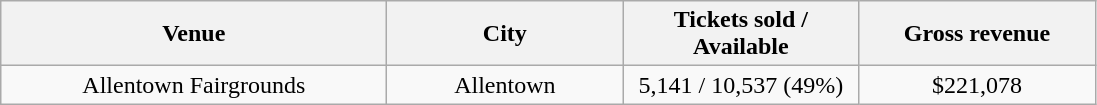<table class="wikitable" style="text-align:center">
<tr ">
<th style="width:250px;">Venue</th>
<th style="width:150px;">City</th>
<th style="width:150px;">Tickets sold / Available</th>
<th style="width:150px;">Gross revenue</th>
</tr>
<tr>
<td>Allentown Fairgrounds</td>
<td>Allentown</td>
<td>5,141 / 10,537 (49%)</td>
<td>$221,078 </td>
</tr>
</table>
